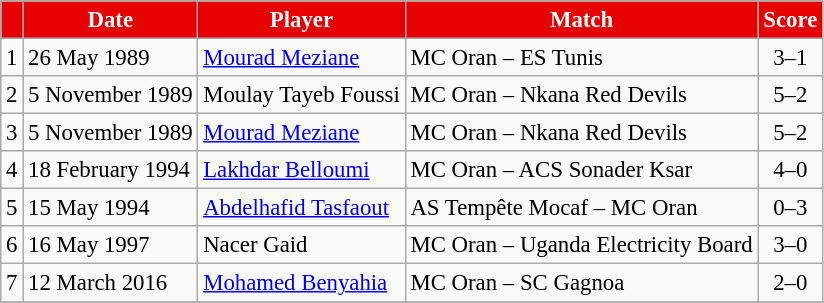<table border="0" class="wikitable" style="text-align:center;font-size:95%">
<tr>
<th style="color:#FFFFFF; background:#E60000;"></th>
<th style="color:#FFFFFF; background:#E60000;">Date</th>
<th style="color:#FFFFFF; background:#E60000;">Player</th>
<th style="color:#FFFFFF; background:#E60000;">Match</th>
<th width="35" style="color:#FFFFFF; background:#E60000;">Score</th>
</tr>
<tr>
<td align=left>1</td>
<td align=left>26 May 1989</td>
<td align=left><a href='#'>Mourad Meziane</a></td>
<td align=left>MC Oran – ES Tunis</td>
<td align=center>3–1</td>
</tr>
<tr>
<td align=left>2</td>
<td align=left>5 November 1989</td>
<td align=left>Moulay Tayeb Foussi</td>
<td align=left>MC Oran – Nkana Red Devils</td>
<td align=center>5–2</td>
</tr>
<tr>
<td align=left>3</td>
<td align=left>5 November 1989</td>
<td align=left><a href='#'>Mourad Meziane</a></td>
<td align=left>MC Oran – Nkana Red Devils</td>
<td align=center>5–2</td>
</tr>
<tr>
<td align=left>4</td>
<td align=left>18 February 1994</td>
<td align=left><a href='#'>Lakhdar Belloumi</a></td>
<td align=left>MC Oran – ACS Sonader Ksar</td>
<td align=center>4–0</td>
</tr>
<tr>
<td align=left>5</td>
<td align=left>15 May 1994</td>
<td align=left><a href='#'>Abdelhafid Tasfaout</a></td>
<td align=left>AS Tempête Mocaf – MC Oran</td>
<td align=center>0–3</td>
</tr>
<tr>
<td align=left>6</td>
<td align=left>16 May 1997</td>
<td align=left>Nacer Gaid</td>
<td align=left>MC Oran – Uganda Electricity Board</td>
<td align=center>3–0</td>
</tr>
<tr>
<td align=left>7</td>
<td align=left>12 March 2016</td>
<td align=left><a href='#'>Mohamed Benyahia</a></td>
<td align=left>MC Oran – SC Gagnoa</td>
<td align=center>2–0</td>
</tr>
<tr>
</tr>
</table>
